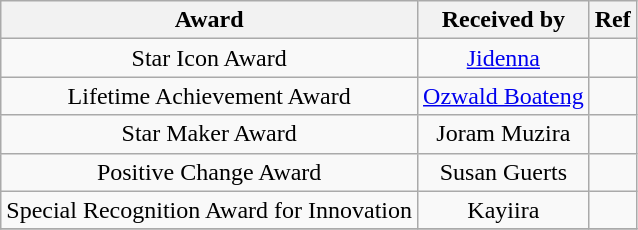<table class=wikitable style ="text-align:center" width="">
<tr>
<th>Award</th>
<th>Received by</th>
<th>Ref</th>
</tr>
<tr>
<td>Star Icon Award</td>
<td><a href='#'>Jidenna</a></td>
<td></td>
</tr>
<tr>
<td>Lifetime Achievement Award</td>
<td><a href='#'>Ozwald Boateng</a></td>
<td></td>
</tr>
<tr>
<td>Star Maker Award</td>
<td>Joram Muzira</td>
<td></td>
</tr>
<tr>
<td>Positive Change Award</td>
<td>Susan Guerts</td>
<td></td>
</tr>
<tr>
<td>Special Recognition Award for Innovation</td>
<td>Kayiira</td>
<td></td>
</tr>
<tr>
</tr>
</table>
